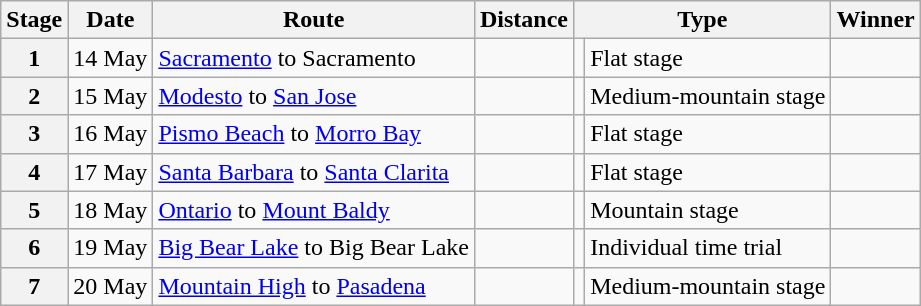<table class="wikitable">
<tr>
<th scope=col>Stage</th>
<th scope=col>Date</th>
<th scope=col>Route</th>
<th scope=col>Distance</th>
<th scope=col colspan="2">Type</th>
<th scope=col>Winner</th>
</tr>
<tr>
<th scope=row>1</th>
<td style="text-align:right;">14 May</td>
<td><a href='#'>Sacramento</a> to Sacramento</td>
<td></td>
<td></td>
<td>Flat stage</td>
<td></td>
</tr>
<tr>
<th scope=row>2</th>
<td style="text-align:right;">15 May</td>
<td><a href='#'>Modesto</a> to <a href='#'>San Jose</a></td>
<td></td>
<td></td>
<td>Medium-mountain stage</td>
<td></td>
</tr>
<tr>
<th scope=row>3</th>
<td style="text-align:right;">16 May</td>
<td><a href='#'>Pismo Beach</a> to <a href='#'>Morro Bay</a></td>
<td></td>
<td></td>
<td>Flat stage</td>
<td></td>
</tr>
<tr>
<th scope=row>4</th>
<td style="text-align:right;">17 May</td>
<td><a href='#'>Santa Barbara</a> to <a href='#'>Santa Clarita</a></td>
<td></td>
<td></td>
<td>Flat stage</td>
<td></td>
</tr>
<tr>
<th scope=row>5</th>
<td style="text-align:right;">18 May</td>
<td><a href='#'>Ontario</a> to <a href='#'>Mount Baldy</a></td>
<td></td>
<td></td>
<td>Mountain stage</td>
<td></td>
</tr>
<tr>
<th scope=row>6</th>
<td style="text-align:right;">19 May</td>
<td><a href='#'>Big Bear Lake</a> to Big Bear Lake</td>
<td></td>
<td></td>
<td>Individual time trial</td>
<td></td>
</tr>
<tr>
<th scope=row>7</th>
<td style="text-align:right;">20 May</td>
<td><a href='#'>Mountain High</a> to <a href='#'>Pasadena</a></td>
<td></td>
<td></td>
<td>Medium-mountain stage</td>
<td></td>
</tr>
</table>
